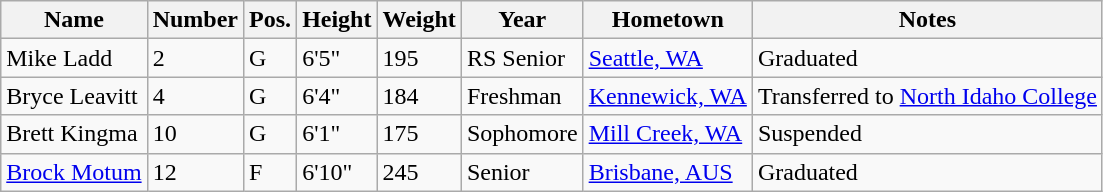<table class="wikitable sortable" border="1">
<tr>
<th>Name</th>
<th>Number</th>
<th>Pos.</th>
<th>Height</th>
<th>Weight</th>
<th>Year</th>
<th>Hometown</th>
<th class="unsortable">Notes</th>
</tr>
<tr>
<td>Mike Ladd</td>
<td>2</td>
<td>G</td>
<td>6'5"</td>
<td>195</td>
<td>RS Senior</td>
<td><a href='#'>Seattle, WA</a></td>
<td>Graduated</td>
</tr>
<tr>
<td>Bryce Leavitt</td>
<td>4</td>
<td>G</td>
<td>6'4"</td>
<td>184</td>
<td>Freshman</td>
<td><a href='#'>Kennewick, WA</a></td>
<td>Transferred to <a href='#'>North Idaho College</a></td>
</tr>
<tr>
<td>Brett Kingma</td>
<td>10</td>
<td>G</td>
<td>6'1"</td>
<td>175</td>
<td>Sophomore</td>
<td><a href='#'>Mill Creek, WA</a></td>
<td>Suspended</td>
</tr>
<tr>
<td><a href='#'>Brock Motum</a></td>
<td>12</td>
<td>F</td>
<td>6'10"</td>
<td>245</td>
<td>Senior</td>
<td><a href='#'>Brisbane, AUS</a></td>
<td>Graduated</td>
</tr>
</table>
